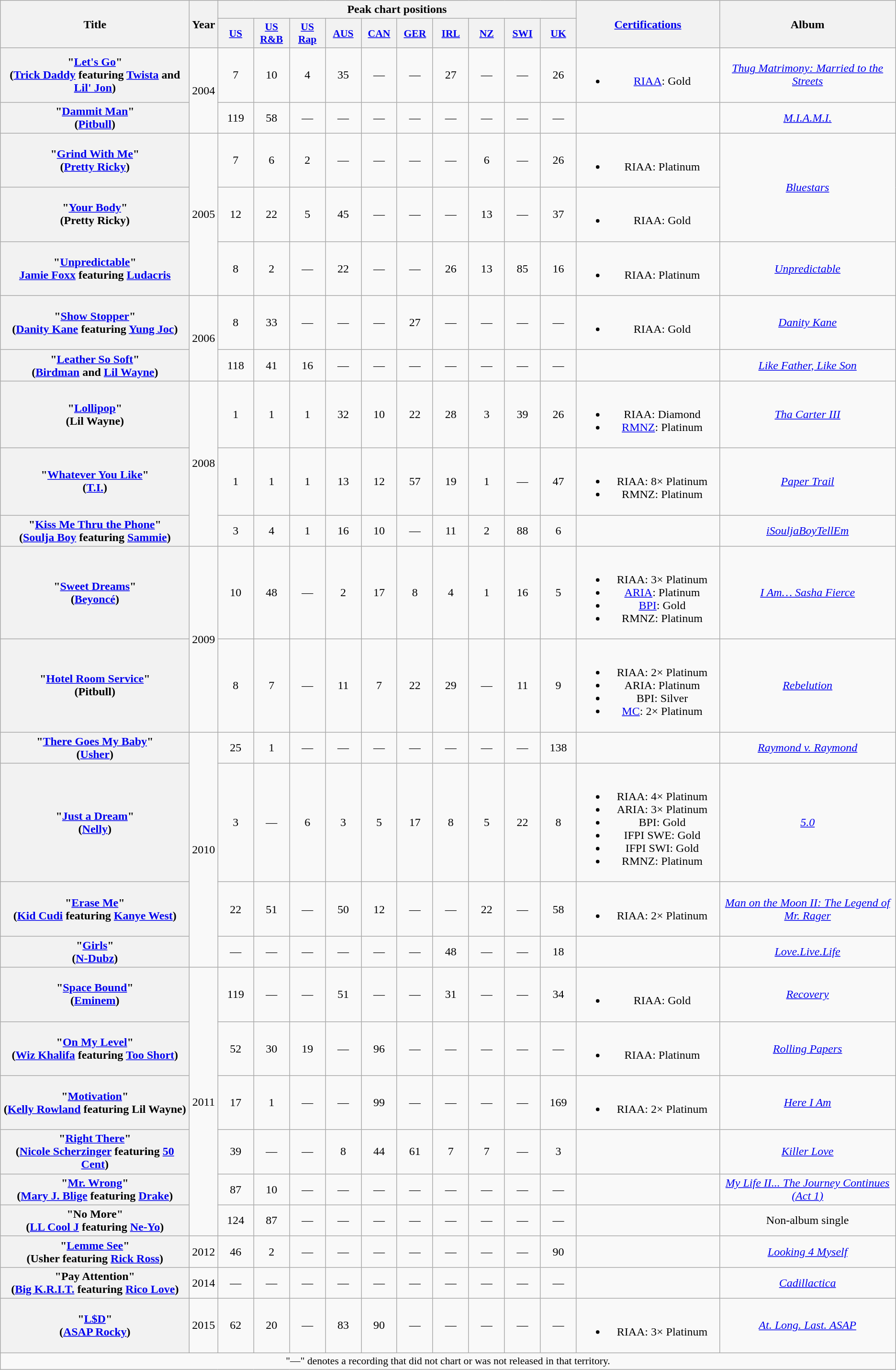<table class="wikitable plainrowheaders" style="text-align:center;">
<tr>
<th scope="col" rowspan="2" style="width:16em;">Title</th>
<th scope="col" rowspan="2">Year</th>
<th scope="col" colspan="10">Peak chart positions</th>
<th scope="col" rowspan="2" style="width:12em;"><a href='#'>Certifications</a></th>
<th scope="col" rowspan="2">Album</th>
</tr>
<tr>
<th scope="col" style="width:3em;font-size:90%;"><a href='#'>US</a></th>
<th scope="col" style="width:3em;font-size:90%;"><a href='#'>US R&B</a></th>
<th scope="col" style="width:3em;font-size:90%;"><a href='#'>US<br>Rap</a></th>
<th scope="col" style="width:3em;font-size:90%;"><a href='#'>AUS</a></th>
<th scope="col" style="width:3em;font-size:90%;"><a href='#'>CAN</a></th>
<th scope="col" style="width:3em;font-size:90%;"><a href='#'>GER</a></th>
<th scope="col" style="width:3em;font-size:90%;"><a href='#'>IRL</a></th>
<th scope="col" style="width:3em;font-size:90%;"><a href='#'>NZ</a></th>
<th scope="col" style="width:3em;font-size:90%;"><a href='#'>SWI</a></th>
<th scope="col" style="width:3em;font-size:90%;"><a href='#'>UK</a></th>
</tr>
<tr>
<th scope="row">"<a href='#'>Let's Go</a>"<br><span>(<a href='#'>Trick Daddy</a> featuring <a href='#'>Twista</a> and <a href='#'>Lil' Jon</a>)</span></th>
<td rowspan="2">2004</td>
<td>7</td>
<td>10</td>
<td>4</td>
<td>35</td>
<td>—</td>
<td>—</td>
<td>27</td>
<td>—</td>
<td>—</td>
<td>26</td>
<td><br><ul><li><a href='#'>RIAA</a>: Gold</li></ul></td>
<td rowspan="1"><em><a href='#'>Thug Matrimony: Married to the Streets</a></em></td>
</tr>
<tr>
<th scope="row">"<a href='#'>Dammit Man</a>" <br><span>(<a href='#'>Pitbull</a>)</span></th>
<td>119</td>
<td>58</td>
<td>—</td>
<td>—</td>
<td>—</td>
<td>—</td>
<td>—</td>
<td>—</td>
<td>—</td>
<td>—</td>
<td></td>
<td><em><a href='#'>M.I.A.M.I.</a></em></td>
</tr>
<tr>
<th scope="row">"<a href='#'>Grind With Me</a>"<br><span>(<a href='#'>Pretty Ricky</a>)</span></th>
<td rowspan="3">2005</td>
<td>7</td>
<td>6</td>
<td>2</td>
<td>—</td>
<td>—</td>
<td>—</td>
<td>—</td>
<td>6</td>
<td>—</td>
<td>26</td>
<td><br><ul><li>RIAA: Platinum</li></ul></td>
<td rowspan="2"><em><a href='#'>Bluestars</a></em></td>
</tr>
<tr>
<th scope="row">"<a href='#'>Your Body</a>"<br><span>(Pretty Ricky)</span></th>
<td>12</td>
<td>22</td>
<td>5</td>
<td>45</td>
<td>—</td>
<td>—</td>
<td>—</td>
<td>13</td>
<td>—</td>
<td>37</td>
<td><br><ul><li>RIAA: Gold</li></ul></td>
</tr>
<tr>
<th scope="row">"<a href='#'>Unpredictable</a>"<br><span><a href='#'>Jamie Foxx</a> featuring <a href='#'>Ludacris</a></span></th>
<td>8</td>
<td>2</td>
<td>—</td>
<td>22</td>
<td>—</td>
<td>—</td>
<td>26</td>
<td>13</td>
<td>85</td>
<td>16</td>
<td><br><ul><li>RIAA: Platinum</li></ul></td>
<td><em><a href='#'>Unpredictable</a></em></td>
</tr>
<tr>
<th scope="row">"<a href='#'>Show Stopper</a>"<br><span>(<a href='#'>Danity Kane</a> featuring <a href='#'>Yung Joc</a>)</span></th>
<td rowspan="2">2006</td>
<td>8</td>
<td>33</td>
<td>—</td>
<td>—</td>
<td>—</td>
<td>27</td>
<td>—</td>
<td>—</td>
<td>—</td>
<td>—</td>
<td><br><ul><li>RIAA: Gold</li></ul></td>
<td rowspan="1"><em><a href='#'>Danity Kane</a></em></td>
</tr>
<tr>
<th scope="row">"<a href='#'>Leather So Soft</a>"<br><span>(<a href='#'>Birdman</a> and <a href='#'>Lil Wayne</a>)</span></th>
<td>118</td>
<td>41</td>
<td>16</td>
<td>—</td>
<td>—</td>
<td>—</td>
<td>—</td>
<td>—</td>
<td>—</td>
<td>—</td>
<td></td>
<td><em><a href='#'>Like Father, Like Son</a></em></td>
</tr>
<tr>
<th scope="row">"<a href='#'>Lollipop</a>"<br><span>(Lil Wayne)</span></th>
<td rowspan="3">2008</td>
<td>1</td>
<td>1</td>
<td>1</td>
<td>32</td>
<td>10</td>
<td>22</td>
<td>28</td>
<td>3</td>
<td>39</td>
<td>26</td>
<td><br><ul><li>RIAA: Diamond</li><li><a href='#'>RMNZ</a>: Platinum</li></ul></td>
<td><em><a href='#'>Tha Carter III</a></em></td>
</tr>
<tr>
<th scope="row">"<a href='#'>Whatever You Like</a>"<br><span>(<a href='#'>T.I.</a>)</span></th>
<td>1</td>
<td>1</td>
<td>1</td>
<td>13</td>
<td>12</td>
<td>57</td>
<td>19</td>
<td>1</td>
<td>—</td>
<td>47</td>
<td><br><ul><li>RIAA: 8× Platinum</li><li>RMNZ: Platinum</li></ul></td>
<td><em><a href='#'>Paper Trail</a></em></td>
</tr>
<tr>
<th scope="row">"<a href='#'>Kiss Me Thru the Phone</a>"<br><span>(<a href='#'>Soulja Boy</a> featuring <a href='#'>Sammie</a>)</span></th>
<td>3</td>
<td>4</td>
<td>1</td>
<td>16</td>
<td>10</td>
<td>—</td>
<td>11</td>
<td>2</td>
<td>88</td>
<td>6</td>
<td></td>
<td rowspan="1"><em><a href='#'>iSouljaBoyTellEm</a></em></td>
</tr>
<tr>
<th scope="row">"<a href='#'>Sweet Dreams</a>"<br><span>(<a href='#'>Beyoncé</a>)</span></th>
<td rowspan="2">2009</td>
<td>10</td>
<td>48</td>
<td>—</td>
<td>2</td>
<td>17</td>
<td>8</td>
<td>4</td>
<td>1</td>
<td>16</td>
<td>5</td>
<td><br><ul><li>RIAA: 3× Platinum</li><li><a href='#'>ARIA</a>: Platinum</li><li><a href='#'>BPI</a>: Gold</li><li>RMNZ: Platinum</li></ul></td>
<td><em><a href='#'>I Am… Sasha Fierce</a></em></td>
</tr>
<tr>
<th scope="row">"<a href='#'>Hotel Room Service</a>"<br><span>(Pitbull)</span></th>
<td>8</td>
<td>7</td>
<td>—</td>
<td>11</td>
<td>7</td>
<td>22</td>
<td>29</td>
<td>—</td>
<td>11</td>
<td>9</td>
<td><br><ul><li>RIAA: 2× Platinum</li><li>ARIA: Platinum</li><li>BPI: Silver</li><li><a href='#'>MC</a>: 2× Platinum</li></ul></td>
<td><em><a href='#'>Rebelution</a></em></td>
</tr>
<tr>
<th scope="row">"<a href='#'>There Goes My Baby</a>"<br><span>(<a href='#'>Usher</a>)</span></th>
<td rowspan="4">2010</td>
<td>25</td>
<td>1</td>
<td>—</td>
<td>—</td>
<td>—</td>
<td>—</td>
<td>—</td>
<td>—</td>
<td>—</td>
<td>138</td>
<td></td>
<td><em><a href='#'>Raymond v. Raymond</a></em></td>
</tr>
<tr>
<th scope="row">"<a href='#'>Just a Dream</a>"<br><span>(<a href='#'>Nelly</a>)</span></th>
<td>3</td>
<td>—</td>
<td>6</td>
<td>3</td>
<td>5</td>
<td>17</td>
<td>8</td>
<td>5</td>
<td>22</td>
<td>8</td>
<td><br><ul><li>RIAA: 4× Platinum</li><li>ARIA: 3× Platinum</li><li>BPI: Gold</li><li>IFPI SWE: Gold</li><li>IFPI SWI: Gold</li><li>RMNZ: Platinum</li></ul></td>
<td><em><a href='#'>5.0</a></em></td>
</tr>
<tr>
<th scope="row">"<a href='#'>Erase Me</a>"<br><span>(<a href='#'>Kid Cudi</a> featuring <a href='#'>Kanye West</a>)</span></th>
<td>22</td>
<td>51</td>
<td>—</td>
<td>50</td>
<td>12</td>
<td>—</td>
<td>—</td>
<td>22</td>
<td>—</td>
<td>58</td>
<td><br><ul><li>RIAA: 2× Platinum</li></ul></td>
<td><em><a href='#'>Man on the Moon II: The Legend of Mr. Rager</a></em></td>
</tr>
<tr>
<th scope="row">"<a href='#'>Girls</a>"<br><span>(<a href='#'>N-Dubz</a>)</span></th>
<td>—</td>
<td>—</td>
<td>—</td>
<td>—</td>
<td>—</td>
<td>—</td>
<td>48</td>
<td>—</td>
<td>—</td>
<td>18</td>
<td></td>
<td><em><a href='#'>Love.Live.Life</a></em></td>
</tr>
<tr>
<th scope="row">"<a href='#'>Space Bound</a>"<br><span>(<a href='#'>Eminem</a>)</span></th>
<td rowspan="6">2011</td>
<td>119</td>
<td>—</td>
<td>—</td>
<td>51</td>
<td>—</td>
<td>—</td>
<td>31</td>
<td>—</td>
<td>—</td>
<td>34</td>
<td><br><ul><li>RIAA: Gold</li></ul></td>
<td><em><a href='#'>Recovery</a></em></td>
</tr>
<tr>
<th scope="row">"<a href='#'>On My Level</a>"<br><span>(<a href='#'>Wiz Khalifa</a> featuring <a href='#'>Too Short</a>)</span></th>
<td>52</td>
<td>30</td>
<td>19</td>
<td>—</td>
<td>96</td>
<td>—</td>
<td>—</td>
<td>—</td>
<td>—</td>
<td>—</td>
<td><br><ul><li>RIAA: Platinum</li></ul></td>
<td rowspan="1"><em><a href='#'>Rolling Papers</a></em></td>
</tr>
<tr>
<th scope="row">"<a href='#'>Motivation</a>"<br><span>(<a href='#'>Kelly Rowland</a> featuring Lil Wayne)</span></th>
<td>17</td>
<td>1</td>
<td>—</td>
<td>—</td>
<td>99</td>
<td>—</td>
<td>—</td>
<td>—</td>
<td>—</td>
<td>169</td>
<td><br><ul><li>RIAA: 2× Platinum</li></ul></td>
<td><em><a href='#'>Here I Am</a></em></td>
</tr>
<tr>
<th scope="row">"<a href='#'>Right There</a>"<br><span>(<a href='#'>Nicole Scherzinger</a> featuring <a href='#'>50 Cent</a>)</span></th>
<td>39</td>
<td>—</td>
<td>—</td>
<td>8</td>
<td>44</td>
<td>61</td>
<td>7</td>
<td>7</td>
<td>—</td>
<td>3</td>
<td></td>
<td><em><a href='#'>Killer Love</a></em></td>
</tr>
<tr>
<th scope="row">"<a href='#'>Mr. Wrong</a>"<br><span>(<a href='#'>Mary J. Blige</a> featuring <a href='#'>Drake</a>)</span></th>
<td>87</td>
<td>10</td>
<td>—</td>
<td>—</td>
<td>—</td>
<td>—</td>
<td>—</td>
<td>—</td>
<td>—</td>
<td>—</td>
<td></td>
<td><em><a href='#'>My Life II... The Journey Continues (Act 1)</a></em></td>
</tr>
<tr>
<th scope="row">"No More"<br><span>(<a href='#'>LL Cool J</a> featuring <a href='#'>Ne-Yo</a>)</span></th>
<td>124</td>
<td>87</td>
<td>—</td>
<td>—</td>
<td>—</td>
<td>—</td>
<td>—</td>
<td>—</td>
<td>—</td>
<td>—</td>
<td></td>
<td>Non-album single</td>
</tr>
<tr>
<th scope="row">"<a href='#'>Lemme See</a>"<br><span>(Usher featuring <a href='#'>Rick Ross</a>)</span></th>
<td rowspan="1">2012</td>
<td>46</td>
<td>2</td>
<td>—</td>
<td>—</td>
<td>—</td>
<td>—</td>
<td>—</td>
<td>—</td>
<td>—</td>
<td>90</td>
<td></td>
<td><em><a href='#'>Looking 4 Myself</a></em></td>
</tr>
<tr>
<th scope="row">"Pay Attention" <br><span>(<a href='#'>Big K.R.I.T.</a> featuring <a href='#'>Rico Love</a>)</span></th>
<td rowspan="1">2014</td>
<td>—</td>
<td>—</td>
<td>—</td>
<td>—</td>
<td>—</td>
<td>—</td>
<td>—</td>
<td>—</td>
<td>—</td>
<td>—</td>
<td></td>
<td><em><a href='#'>Cadillactica</a></em></td>
</tr>
<tr>
<th scope="row">"<a href='#'>L$D</a>" <br><span>(<a href='#'>ASAP Rocky</a>)</span></th>
<td rowspan="1">2015</td>
<td>62</td>
<td>20</td>
<td>—</td>
<td>83</td>
<td>90</td>
<td>—</td>
<td>—</td>
<td>—</td>
<td>—</td>
<td>—</td>
<td><br><ul><li>RIAA: 3× Platinum</li></ul></td>
<td><em><a href='#'>At. Long. Last. ASAP</a></em></td>
</tr>
<tr>
<td colspan="14" style="font-size:90%">"—" denotes a recording that did not chart or was not released in that territory.</td>
</tr>
</table>
